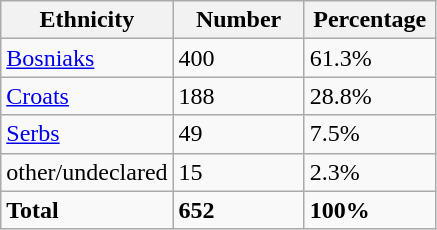<table class="wikitable">
<tr>
<th width="100px">Ethnicity</th>
<th width="80px">Number</th>
<th width="80px">Percentage</th>
</tr>
<tr>
<td><a href='#'>Bosniaks</a></td>
<td>400</td>
<td>61.3%</td>
</tr>
<tr>
<td><a href='#'>Croats</a></td>
<td>188</td>
<td>28.8%</td>
</tr>
<tr>
<td><a href='#'>Serbs</a></td>
<td>49</td>
<td>7.5%</td>
</tr>
<tr>
<td>other/undeclared</td>
<td>15</td>
<td>2.3%</td>
</tr>
<tr>
<td><strong>Total</strong></td>
<td><strong>652</strong></td>
<td><strong>100%</strong></td>
</tr>
</table>
